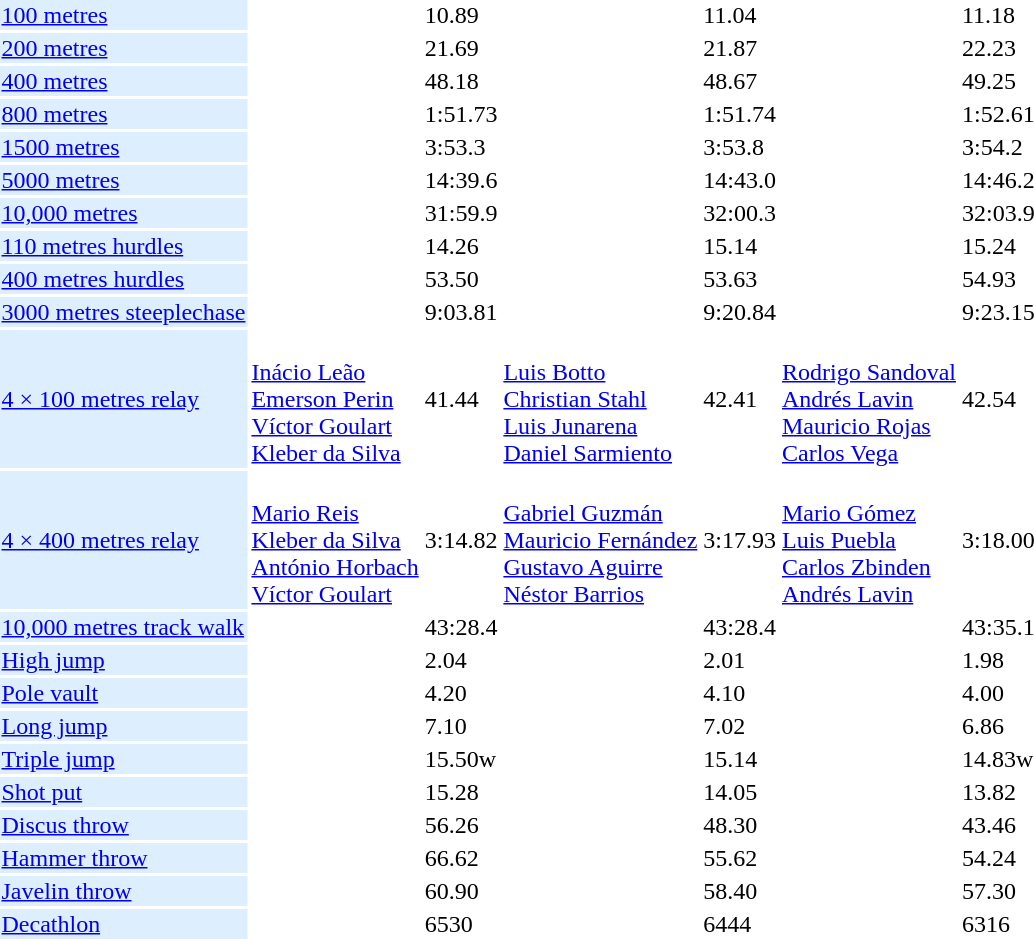<table>
<tr>
<td bgcolor = DDEEFF><a href='#'>100 metres</a></td>
<td></td>
<td>10.89</td>
<td></td>
<td>11.04</td>
<td></td>
<td>11.18</td>
</tr>
<tr>
<td bgcolor = DDEEFF><a href='#'>200 metres</a></td>
<td></td>
<td>21.69</td>
<td></td>
<td>21.87</td>
<td></td>
<td>22.23</td>
</tr>
<tr>
<td bgcolor = DDEEFF><a href='#'>400 metres</a></td>
<td></td>
<td>48.18</td>
<td></td>
<td>48.67</td>
<td></td>
<td>49.25</td>
</tr>
<tr>
<td bgcolor = DDEEFF><a href='#'>800 metres</a></td>
<td></td>
<td>1:51.73</td>
<td></td>
<td>1:51.74</td>
<td></td>
<td>1:52.61</td>
</tr>
<tr>
<td bgcolor = DDEEFF><a href='#'>1500 metres</a></td>
<td></td>
<td>3:53.3</td>
<td></td>
<td>3:53.8</td>
<td></td>
<td>3:54.2</td>
</tr>
<tr>
<td bgcolor = DDEEFF><a href='#'>5000 metres</a></td>
<td></td>
<td>14:39.6</td>
<td></td>
<td>14:43.0</td>
<td></td>
<td>14:46.2</td>
</tr>
<tr>
<td bgcolor = DDEEFF><a href='#'>10,000 metres</a></td>
<td></td>
<td>31:59.9</td>
<td></td>
<td>32:00.3</td>
<td></td>
<td>32:03.9</td>
</tr>
<tr>
<td bgcolor = DDEEFF><a href='#'>110 metres hurdles</a></td>
<td></td>
<td>14.26</td>
<td></td>
<td>15.14</td>
<td></td>
<td>15.24</td>
</tr>
<tr>
<td bgcolor = DDEEFF><a href='#'>400 metres hurdles</a></td>
<td></td>
<td>53.50</td>
<td></td>
<td>53.63</td>
<td></td>
<td>54.93</td>
</tr>
<tr>
<td bgcolor = DDEEFF><a href='#'>3000 metres steeplechase</a></td>
<td></td>
<td>9:03.81</td>
<td></td>
<td>9:20.84</td>
<td></td>
<td>9:23.15</td>
</tr>
<tr>
<td bgcolor = DDEEFF><a href='#'>4 × 100 metres relay</a></td>
<td><br><a href='#'>Inácio Leão</a><br><a href='#'>Emerson Perin</a><br><a href='#'>Víctor Goulart</a><br><a href='#'>Kleber da Silva</a></td>
<td>41.44</td>
<td><br><a href='#'>Luis Botto</a><br><a href='#'>Christian Stahl</a><br><a href='#'>Luis Junarena</a><br><a href='#'>Daniel Sarmiento</a></td>
<td>42.41</td>
<td><br><a href='#'>Rodrigo Sandoval</a><br><a href='#'>Andrés Lavin</a><br><a href='#'>Mauricio Rojas</a><br><a href='#'>Carlos Vega</a></td>
<td>42.54</td>
</tr>
<tr>
<td bgcolor = DDEEFF><a href='#'>4 × 400 metres relay</a></td>
<td><br><a href='#'>Mario Reis</a><br><a href='#'>Kleber da Silva</a><br><a href='#'>António Horbach</a><br><a href='#'>Víctor Goulart</a></td>
<td>3:14.82</td>
<td><br><a href='#'>Gabriel Guzmán</a><br><a href='#'>Mauricio Fernández</a><br><a href='#'>Gustavo Aguirre</a><br><a href='#'>Néstor Barrios</a></td>
<td>3:17.93</td>
<td><br><a href='#'>Mario Gómez</a><br><a href='#'>Luis Puebla</a><br><a href='#'>Carlos Zbinden</a><br><a href='#'>Andrés Lavin</a></td>
<td>3:18.00</td>
</tr>
<tr>
<td bgcolor = DDEEFF><a href='#'>10,000 metres track walk</a></td>
<td></td>
<td>43:28.4</td>
<td></td>
<td>43:28.4</td>
<td></td>
<td>43:35.1</td>
</tr>
<tr>
<td bgcolor = DDEEFF><a href='#'>High jump</a></td>
<td></td>
<td>2.04</td>
<td></td>
<td>2.01</td>
<td></td>
<td>1.98</td>
</tr>
<tr>
<td bgcolor = DDEEFF><a href='#'>Pole vault</a></td>
<td></td>
<td>4.20</td>
<td></td>
<td>4.10</td>
<td></td>
<td>4.00</td>
</tr>
<tr>
<td bgcolor = DDEEFF><a href='#'>Long jump</a></td>
<td></td>
<td>7.10</td>
<td></td>
<td>7.02</td>
<td></td>
<td>6.86</td>
</tr>
<tr>
<td bgcolor = DDEEFF><a href='#'>Triple jump</a></td>
<td></td>
<td>15.50w</td>
<td></td>
<td>15.14</td>
<td></td>
<td>14.83w</td>
</tr>
<tr>
<td bgcolor = DDEEFF><a href='#'>Shot put</a></td>
<td></td>
<td>15.28</td>
<td></td>
<td>14.05</td>
<td></td>
<td>13.82</td>
</tr>
<tr>
<td bgcolor = DDEEFF><a href='#'>Discus throw</a></td>
<td></td>
<td>56.26</td>
<td></td>
<td>48.30</td>
<td></td>
<td>43.46</td>
</tr>
<tr>
<td bgcolor = DDEEFF><a href='#'>Hammer throw</a></td>
<td></td>
<td>66.62</td>
<td></td>
<td>55.62</td>
<td></td>
<td>54.24</td>
</tr>
<tr>
<td bgcolor = DDEEFF><a href='#'>Javelin throw</a></td>
<td></td>
<td>60.90</td>
<td></td>
<td>58.40</td>
<td></td>
<td>57.30</td>
</tr>
<tr>
<td bgcolor = DDEEFF><a href='#'>Decathlon</a></td>
<td></td>
<td>6530</td>
<td></td>
<td>6444</td>
<td></td>
<td>6316</td>
</tr>
</table>
